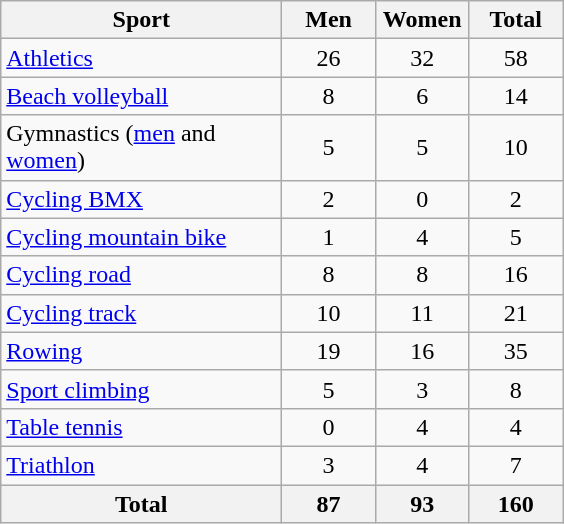<table class="wikitable sortable" style="text-align:center;">
<tr>
<th width=180>Sport</th>
<th width=55>Men</th>
<th width=55>Women</th>
<th width=55>Total</th>
</tr>
<tr>
<td align=left><a href='#'>Athletics</a></td>
<td>26</td>
<td>32</td>
<td>58</td>
</tr>
<tr>
<td align=left><a href='#'>Beach volleyball</a></td>
<td>8</td>
<td>6</td>
<td>14</td>
</tr>
<tr>
<td align=left>Gymnastics (<a href='#'>men</a> and <a href='#'>women</a>)</td>
<td>5</td>
<td>5</td>
<td>10</td>
</tr>
<tr>
<td align=left><a href='#'>Cycling BMX</a></td>
<td>2</td>
<td>0</td>
<td>2</td>
</tr>
<tr>
<td align=left><a href='#'>Cycling mountain bike</a></td>
<td>1</td>
<td>4</td>
<td>5</td>
</tr>
<tr>
<td align=left><a href='#'>Cycling road</a></td>
<td>8</td>
<td>8</td>
<td>16</td>
</tr>
<tr>
<td align=left><a href='#'>Cycling track</a></td>
<td>10</td>
<td>11</td>
<td>21</td>
</tr>
<tr>
<td align=left><a href='#'>Rowing</a></td>
<td>19</td>
<td>16</td>
<td>35</td>
</tr>
<tr>
<td align=left><a href='#'>Sport climbing</a></td>
<td>5</td>
<td>3</td>
<td>8</td>
</tr>
<tr>
<td align=left><a href='#'>Table tennis</a></td>
<td>0</td>
<td>4</td>
<td>4</td>
</tr>
<tr>
<td align=left><a href='#'>Triathlon</a></td>
<td>3</td>
<td>4</td>
<td>7</td>
</tr>
<tr>
<th align=left>Total</th>
<th>87</th>
<th>93</th>
<th>160</th>
</tr>
</table>
